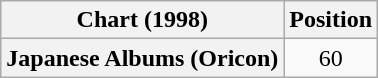<table class="wikitable sortable plainrowheaders">
<tr>
<th>Chart (1998)</th>
<th>Position</th>
</tr>
<tr>
<th scope="row">Japanese Albums (Oricon)</th>
<td style="text-align:center;">60</td>
</tr>
</table>
